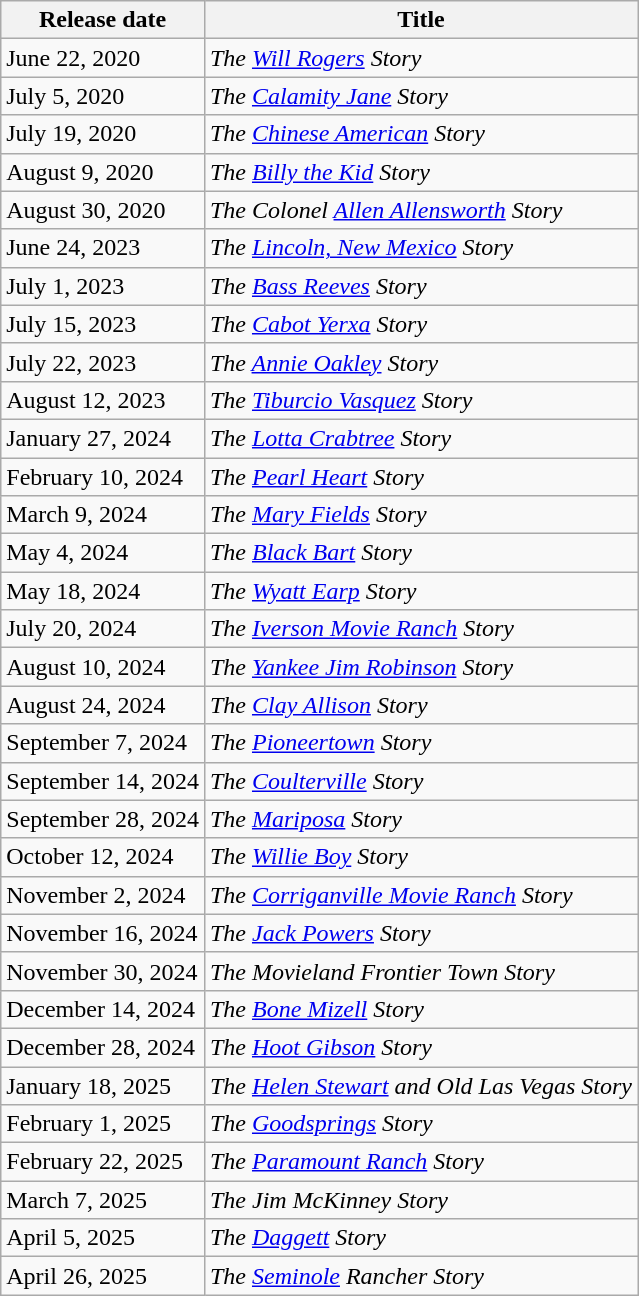<table class="wikitable">
<tr>
<th>Release date</th>
<th>Title</th>
</tr>
<tr>
<td>June 22, 2020</td>
<td><em>The <a href='#'>Will Rogers</a> Story</em></td>
</tr>
<tr>
<td>July 5, 2020</td>
<td><em>The <a href='#'>Calamity Jane</a> Story</em></td>
</tr>
<tr>
<td>July 19, 2020</td>
<td><em>The <a href='#'>Chinese American</a> Story</em></td>
</tr>
<tr>
<td>August 9, 2020</td>
<td><em>The <a href='#'>Billy the Kid</a> Story</em></td>
</tr>
<tr>
<td>August 30, 2020</td>
<td><em>The Colonel <a href='#'>Allen Allensworth</a> Story</em></td>
</tr>
<tr>
<td>June 24, 2023</td>
<td><em>The <a href='#'>Lincoln, New Mexico</a> Story</em></td>
</tr>
<tr>
<td>July 1, 2023</td>
<td><em>The <a href='#'>Bass Reeves</a> Story</em></td>
</tr>
<tr>
<td>July 15, 2023</td>
<td><em>The <a href='#'>Cabot Yerxa</a> Story</em></td>
</tr>
<tr>
<td>July 22, 2023</td>
<td><em>The <a href='#'>Annie Oakley</a> Story</em></td>
</tr>
<tr>
<td>August 12, 2023</td>
<td><em>The <a href='#'>Tiburcio Vasquez</a> Story</em></td>
</tr>
<tr>
<td>January 27, 2024</td>
<td><em>The <a href='#'>Lotta Crabtree</a> Story</em></td>
</tr>
<tr>
<td>February 10, 2024</td>
<td><em>The <a href='#'>Pearl Heart</a> Story</em></td>
</tr>
<tr>
<td>March 9, 2024</td>
<td><em>The <a href='#'>Mary Fields</a> Story</em></td>
</tr>
<tr>
<td>May 4, 2024</td>
<td><em>The <a href='#'>Black Bart</a> Story</em></td>
</tr>
<tr>
<td>May 18, 2024</td>
<td><em>The <a href='#'>Wyatt Earp</a> Story</em></td>
</tr>
<tr>
<td>July 20, 2024</td>
<td><em>The <a href='#'>Iverson Movie Ranch</a> Story</em></td>
</tr>
<tr>
<td>August 10, 2024</td>
<td><em>The <a href='#'>Yankee Jim Robinson</a> Story</em></td>
</tr>
<tr>
<td>August 24, 2024</td>
<td><em>The <a href='#'>Clay Allison</a> Story</em></td>
</tr>
<tr>
<td>September 7, 2024</td>
<td><em>The <a href='#'>Pioneertown</a> Story</em></td>
</tr>
<tr>
<td>September 14, 2024</td>
<td><em>The <a href='#'>Coulterville</a> Story</em></td>
</tr>
<tr>
<td>September 28, 2024</td>
<td><em>The <a href='#'>Mariposa</a> Story</em></td>
</tr>
<tr>
<td>October 12, 2024</td>
<td><em>The <a href='#'>Willie Boy</a> Story</em></td>
</tr>
<tr>
<td>November 2, 2024</td>
<td><em>The <a href='#'>Corriganville Movie Ranch</a> Story</em></td>
</tr>
<tr>
<td>November 16, 2024</td>
<td><em>The <a href='#'>Jack Powers</a> Story</em></td>
</tr>
<tr>
<td>November 30, 2024</td>
<td><em>The Movieland Frontier Town Story</em></td>
</tr>
<tr>
<td>December 14, 2024</td>
<td><em>The <a href='#'>Bone Mizell</a> Story</em></td>
</tr>
<tr>
<td>December 28, 2024</td>
<td><em>The <a href='#'>Hoot Gibson</a> Story</em></td>
</tr>
<tr>
<td>January 18, 2025</td>
<td><em>The <a href='#'>Helen Stewart</a> and Old Las Vegas Story</em></td>
</tr>
<tr>
<td>February 1, 2025</td>
<td><em>The <a href='#'>Goodsprings</a> Story</em></td>
</tr>
<tr>
<td>February 22, 2025</td>
<td><em>The <a href='#'>Paramount Ranch</a> Story</em></td>
</tr>
<tr>
<td>March 7, 2025</td>
<td><em>The Jim McKinney Story</em></td>
</tr>
<tr>
<td>April 5, 2025</td>
<td><em>The <a href='#'>Daggett</a> Story</em></td>
</tr>
<tr>
<td>April 26, 2025</td>
<td><em>The <a href='#'>Seminole</a> Rancher Story</em></td>
</tr>
</table>
